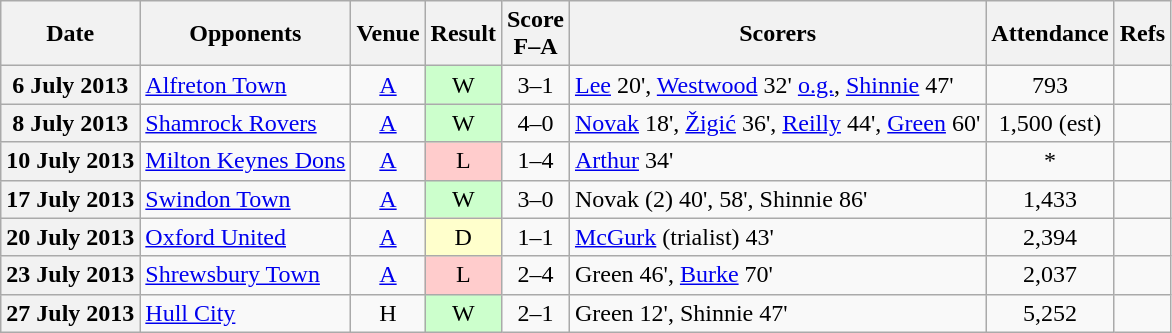<table class="wikitable plainrowheaders" style="text-align:center">
<tr>
<th scope="col">Date</th>
<th scope="col">Opponents</th>
<th scope="col">Venue</th>
<th scope="col">Result</th>
<th scope="col">Score<br>F–A</th>
<th scope="col">Scorers</th>
<th scope="col">Attendance</th>
<th scope="col">Refs</th>
</tr>
<tr>
<th scope="row">6 July 2013</th>
<td align="left"><a href='#'>Alfreton Town</a></td>
<td><a href='#'>A</a></td>
<td style="background:#cfc">W</td>
<td>3–1</td>
<td align="left"><a href='#'>Lee</a> 20', <a href='#'>Westwood</a> 32' <a href='#'>o.g.</a>, <a href='#'>Shinnie</a> 47'</td>
<td>793</td>
<td></td>
</tr>
<tr>
<th scope="row">8 July 2013</th>
<td align="left"><a href='#'>Shamrock Rovers</a></td>
<td><a href='#'>A</a></td>
<td style="background:#cfc">W</td>
<td>4–0</td>
<td align="left"><a href='#'>Novak</a> 18', <a href='#'>Žigić</a> 36', <a href='#'>Reilly</a> 44', <a href='#'>Green</a> 60'</td>
<td>1,500 (est)</td>
<td></td>
</tr>
<tr>
<th scope="row">10 July 2013</th>
<td align="left"><a href='#'>Milton Keynes Dons</a></td>
<td><a href='#'>A</a></td>
<td style="background:#fcc">L</td>
<td>1–4</td>
<td align="left"><a href='#'>Arthur</a> 34'</td>
<td>*</td>
<td></td>
</tr>
<tr>
<th scope="row">17 July 2013</th>
<td align="left"><a href='#'>Swindon Town</a></td>
<td><a href='#'>A</a></td>
<td style="background:#cfc">W</td>
<td>3–0</td>
<td align="left">Novak (2) 40', 58', Shinnie 86'</td>
<td>1,433</td>
<td></td>
</tr>
<tr>
<th scope="row">20 July 2013</th>
<td align="left"><a href='#'>Oxford United</a></td>
<td><a href='#'>A</a></td>
<td style="background:#ffc">D</td>
<td>1–1</td>
<td align="left"><a href='#'>McGurk</a> (trialist) 43'</td>
<td>2,394</td>
<td></td>
</tr>
<tr>
<th scope="row">23 July 2013</th>
<td align="left"><a href='#'>Shrewsbury Town</a></td>
<td><a href='#'>A</a></td>
<td style="background:#fcc">L</td>
<td>2–4</td>
<td align="left">Green 46', <a href='#'>Burke</a> 70'</td>
<td>2,037</td>
<td></td>
</tr>
<tr>
<th scope="row">27 July 2013</th>
<td align="left"><a href='#'>Hull City</a></td>
<td>H</td>
<td style="background:#cfc">W</td>
<td>2–1</td>
<td align="left">Green 12', Shinnie 47'</td>
<td>5,252</td>
<td></td>
</tr>
</table>
